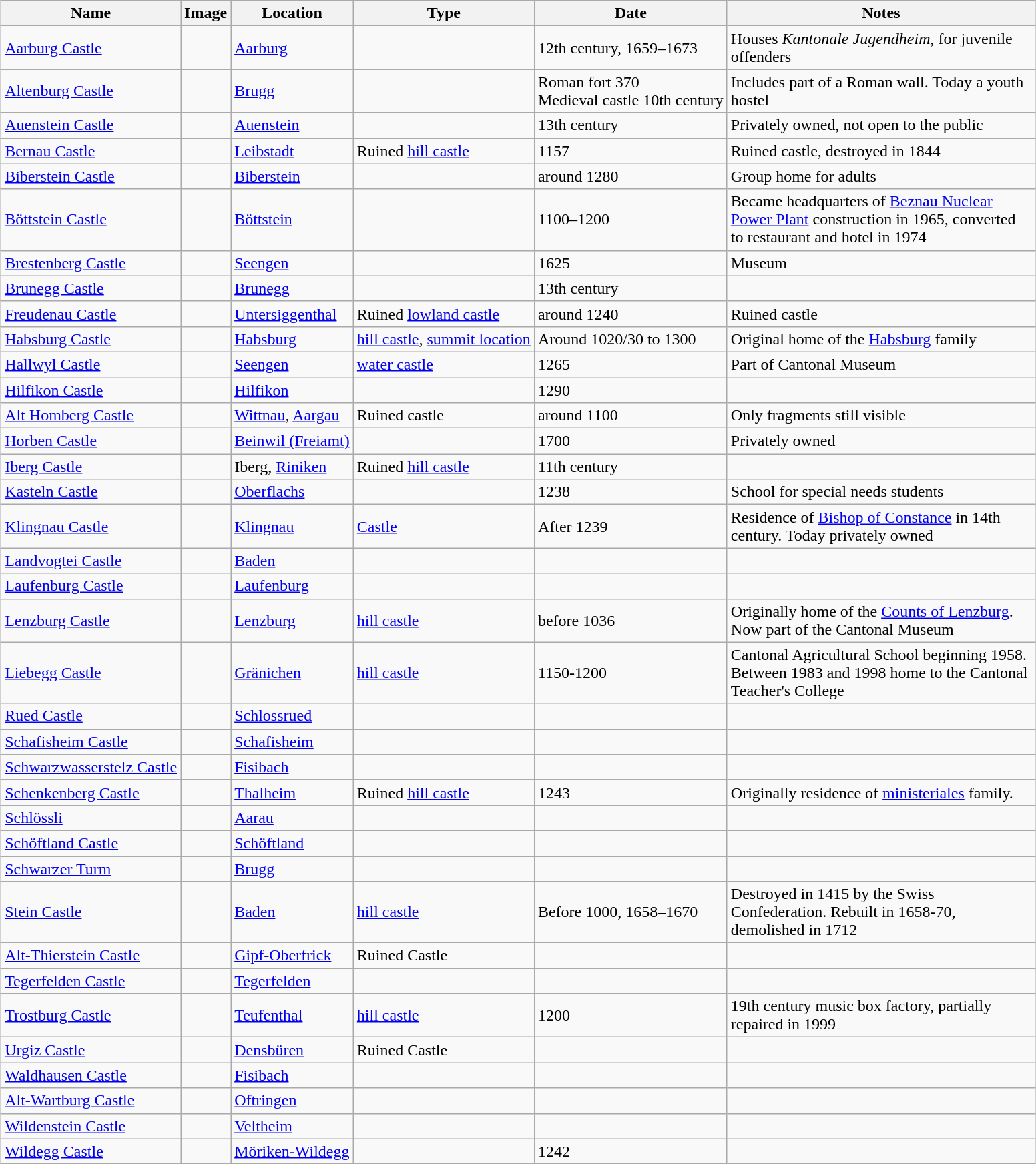<table class="wikitable sortable" style="text-align:left; margin-left: auto; margin-right: auto; border: none; width:500">
<tr>
<th>Name</th>
<th class="unsortable">Image</th>
<th>Location</th>
<th>Type</th>
<th>Date</th>
<th class="unsortable" style="width: 300px;">Notes</th>
</tr>
<tr>
<td><a href='#'>Aarburg Castle</a></td>
<td></td>
<td><a href='#'>Aarburg</a><br></td>
<td></td>
<td data-sort-value=1150>12th century, 1659–1673</td>
<td>Houses <em>Kantonale Jugendheim</em>, for juvenile offenders</td>
</tr>
<tr>
<td><a href='#'>Altenburg Castle</a></td>
<td></td>
<td><a href='#'>Brugg</a><br></td>
<td></td>
<td data-sort-value=370>Roman fort 370<br>Medieval castle 10th century</td>
<td>Includes part of a Roman wall. Today a youth hostel</td>
</tr>
<tr>
<td><a href='#'>Auenstein Castle</a></td>
<td></td>
<td><a href='#'>Auenstein</a><br></td>
<td></td>
<td data-sort-value=1250>13th century</td>
<td>Privately owned, not open to the public</td>
</tr>
<tr>
<td><a href='#'>Bernau Castle</a></td>
<td></td>
<td><a href='#'>Leibstadt</a><br></td>
<td>Ruined <a href='#'>hill castle</a></td>
<td>1157</td>
<td>Ruined castle, destroyed in 1844</td>
</tr>
<tr>
<td><a href='#'>Biberstein Castle</a></td>
<td></td>
<td><a href='#'>Biberstein</a><br></td>
<td></td>
<td data-sort-value=1280>around 1280</td>
<td>Group home for adults</td>
</tr>
<tr>
<td><a href='#'>Böttstein Castle</a></td>
<td></td>
<td><a href='#'>Böttstein</a><br></td>
<td></td>
<td>1100–1200</td>
<td>Became headquarters of <a href='#'>Beznau Nuclear Power Plant</a> construction in 1965, converted to restaurant and hotel in 1974</td>
</tr>
<tr>
<td><a href='#'>Brestenberg Castle</a></td>
<td></td>
<td><a href='#'>Seengen</a><br></td>
<td></td>
<td>1625</td>
<td>Museum</td>
</tr>
<tr>
<td><a href='#'>Brunegg Castle</a></td>
<td></td>
<td><a href='#'>Brunegg</a><br></td>
<td></td>
<td data-sort-value=1250>13th century</td>
<td></td>
</tr>
<tr>
<td><a href='#'>Freudenau Castle</a></td>
<td></td>
<td><a href='#'>Untersiggenthal</a><br></td>
<td>Ruined <a href='#'>lowland castle</a></td>
<td data-sort-value=1240>around 1240</td>
<td>Ruined castle</td>
</tr>
<tr>
<td><a href='#'>Habsburg Castle</a></td>
<td></td>
<td><a href='#'>Habsburg</a><br></td>
<td><a href='#'>hill castle</a>, <a href='#'>summit location</a></td>
<td data-sort-value=1020>Around 1020/30 to 1300</td>
<td>Original home of the <a href='#'>Habsburg</a> family</td>
</tr>
<tr>
<td><a href='#'>Hallwyl Castle</a></td>
<td></td>
<td><a href='#'>Seengen</a><br></td>
<td><a href='#'>water castle</a></td>
<td>1265</td>
<td>Part of Cantonal Museum</td>
</tr>
<tr>
<td><a href='#'>Hilfikon Castle</a></td>
<td></td>
<td><a href='#'>Hilfikon</a><br></td>
<td></td>
<td>1290</td>
<td></td>
</tr>
<tr>
<td><a href='#'>Alt Homberg Castle</a></td>
<td></td>
<td><a href='#'>Wittnau</a>, <a href='#'>Aargau</a><br></td>
<td>Ruined castle</td>
<td data-sort-value=1100>around 1100</td>
<td>Only fragments still visible</td>
</tr>
<tr>
<td><a href='#'>Horben Castle</a></td>
<td></td>
<td><a href='#'>Beinwil (Freiamt)</a><br></td>
<td></td>
<td>1700</td>
<td>Privately owned</td>
</tr>
<tr>
<td><a href='#'>Iberg Castle</a></td>
<td></td>
<td>Iberg, <a href='#'>Riniken</a><br></td>
<td>Ruined <a href='#'>hill castle</a></td>
<td data-sort-value=1050>11th century</td>
<td></td>
</tr>
<tr>
<td><a href='#'>Kasteln Castle</a></td>
<td></td>
<td><a href='#'>Oberflachs</a><br></td>
<td></td>
<td>1238</td>
<td>School for special needs students</td>
</tr>
<tr>
<td><a href='#'>Klingnau Castle</a></td>
<td></td>
<td><a href='#'>Klingnau</a><br></td>
<td><a href='#'>Castle</a></td>
<td data-sort-value=1239>After 1239</td>
<td>Residence of <a href='#'>Bishop of Constance</a> in 14th century.  Today privately owned</td>
</tr>
<tr>
<td><a href='#'>Landvogtei Castle</a></td>
<td></td>
<td><a href='#'>Baden</a></td>
<td></td>
<td></td>
<td></td>
</tr>
<tr>
<td><a href='#'>Laufenburg Castle</a></td>
<td></td>
<td><a href='#'>Laufenburg</a></td>
<td></td>
<td></td>
<td></td>
</tr>
<tr>
<td><a href='#'>Lenzburg Castle</a></td>
<td></td>
<td><a href='#'>Lenzburg</a><br></td>
<td><a href='#'>hill castle</a></td>
<td data-sort-value=1036>before 1036</td>
<td>Originally home of the <a href='#'>Counts of Lenzburg</a>. Now part of the Cantonal Museum</td>
</tr>
<tr>
<td><a href='#'>Liebegg Castle</a></td>
<td></td>
<td><a href='#'>Gränichen</a><br></td>
<td><a href='#'>hill castle</a></td>
<td>1150-1200</td>
<td>Cantonal Agricultural School beginning 1958. Between 1983 and 1998 home to the Cantonal Teacher's College</td>
</tr>
<tr>
<td><a href='#'>Rued Castle</a></td>
<td></td>
<td><a href='#'>Schlossrued</a></td>
<td></td>
<td></td>
<td></td>
</tr>
<tr>
<td><a href='#'>Schafisheim Castle</a></td>
<td></td>
<td><a href='#'>Schafisheim</a></td>
<td></td>
<td></td>
<td></td>
</tr>
<tr>
<td><a href='#'>Schwarzwasserstelz Castle</a></td>
<td></td>
<td><a href='#'>Fisibach</a></td>
<td></td>
<td></td>
<td></td>
</tr>
<tr>
<td><a href='#'>Schenkenberg Castle</a></td>
<td></td>
<td><a href='#'>Thalheim</a><br></td>
<td>Ruined <a href='#'>hill castle</a></td>
<td>1243</td>
<td>Originally residence of <a href='#'>ministeriales</a> family.</td>
</tr>
<tr>
<td><a href='#'>Schlössli</a></td>
<td></td>
<td><a href='#'>Aarau</a></td>
<td></td>
<td></td>
<td></td>
</tr>
<tr>
<td><a href='#'>Schöftland Castle</a></td>
<td></td>
<td><a href='#'>Schöftland</a></td>
<td></td>
<td></td>
<td></td>
</tr>
<tr>
<td><a href='#'>Schwarzer Turm</a></td>
<td></td>
<td><a href='#'>Brugg</a></td>
<td></td>
<td></td>
<td></td>
</tr>
<tr>
<td><a href='#'>Stein Castle</a></td>
<td></td>
<td><a href='#'>Baden</a><br></td>
<td><a href='#'>hill castle</a></td>
<td data-sort-value=1000>Before 1000, 1658–1670</td>
<td>Destroyed in 1415 by the Swiss Confederation. Rebuilt in 1658-70, demolished in 1712</td>
</tr>
<tr>
<td><a href='#'>Alt-Thierstein Castle</a></td>
<td></td>
<td><a href='#'>Gipf-Oberfrick</a></td>
<td>Ruined Castle</td>
<td></td>
<td></td>
</tr>
<tr>
<td><a href='#'>Tegerfelden Castle</a></td>
<td></td>
<td><a href='#'>Tegerfelden</a></td>
<td></td>
<td></td>
<td></td>
</tr>
<tr>
<td><a href='#'>Trostburg Castle</a></td>
<td></td>
<td><a href='#'>Teufenthal</a><br></td>
<td><a href='#'>hill castle</a></td>
<td>1200</td>
<td>19th century music box factory, partially repaired in 1999</td>
</tr>
<tr>
<td><a href='#'>Urgiz Castle</a></td>
<td></td>
<td><a href='#'>Densbüren</a></td>
<td>Ruined Castle</td>
<td></td>
<td></td>
</tr>
<tr>
<td><a href='#'>Waldhausen Castle</a></td>
<td></td>
<td><a href='#'>Fisibach</a></td>
<td></td>
<td></td>
<td></td>
</tr>
<tr>
<td><a href='#'>Alt-Wartburg Castle</a></td>
<td></td>
<td><a href='#'>Oftringen</a></td>
<td></td>
<td></td>
<td></td>
</tr>
<tr>
<td><a href='#'>Wildenstein Castle</a></td>
<td></td>
<td><a href='#'>Veltheim</a></td>
<td></td>
<td></td>
<td></td>
</tr>
<tr>
<td><a href='#'>Wildegg Castle</a></td>
<td></td>
<td><a href='#'>Möriken-Wildegg</a></td>
<td></td>
<td>1242</td>
<td></td>
</tr>
<tr>
</tr>
</table>
